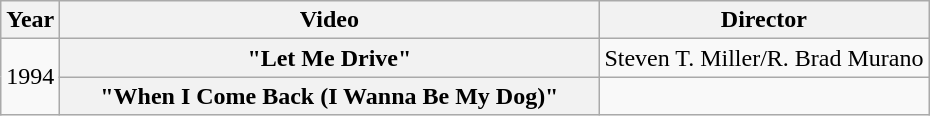<table class="wikitable plainrowheaders">
<tr>
<th>Year</th>
<th style="width:22em;">Video</th>
<th>Director</th>
</tr>
<tr>
<td rowspan="2">1994</td>
<th scope="row">"Let Me Drive"</th>
<td>Steven T. Miller/R. Brad Murano</td>
</tr>
<tr>
<th scope="row">"When I Come Back (I Wanna Be My Dog)"</th>
<td></td>
</tr>
</table>
